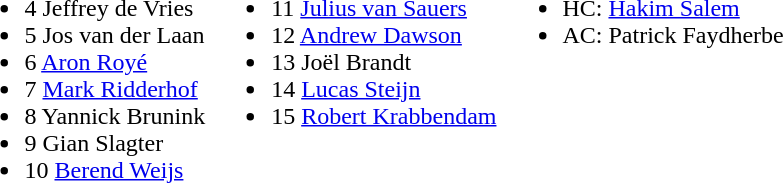<table>
<tr valign="top">
<td><br><ul><li>4  Jeffrey de Vries</li><li>5  Jos van der Laan</li><li>6  <a href='#'>Aron Royé</a></li><li>7  <a href='#'>Mark Ridderhof</a></li><li>8  Yannick Brunink</li><li>9  Gian Slagter</li><li>10  <a href='#'>Berend Weijs</a></li></ul></td>
<td><br><ul><li>11  <a href='#'>Julius van Sauers</a></li><li>12  <a href='#'>Andrew Dawson</a></li><li>13  Joël Brandt</li><li>14  <a href='#'>Lucas Steijn</a></li><li>15   <a href='#'>Robert Krabbendam</a></li></ul></td>
<td><br><ul><li>HC:  <a href='#'>Hakim Salem</a></li><li>AC:  Patrick Faydherbe</li></ul></td>
</tr>
</table>
